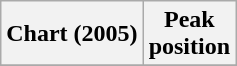<table class="wikitable sortable plainrowheaders" style="text-align:center">
<tr>
<th scope="col">Chart (2005)</th>
<th scope="col">Peak<br> position</th>
</tr>
<tr>
</tr>
</table>
